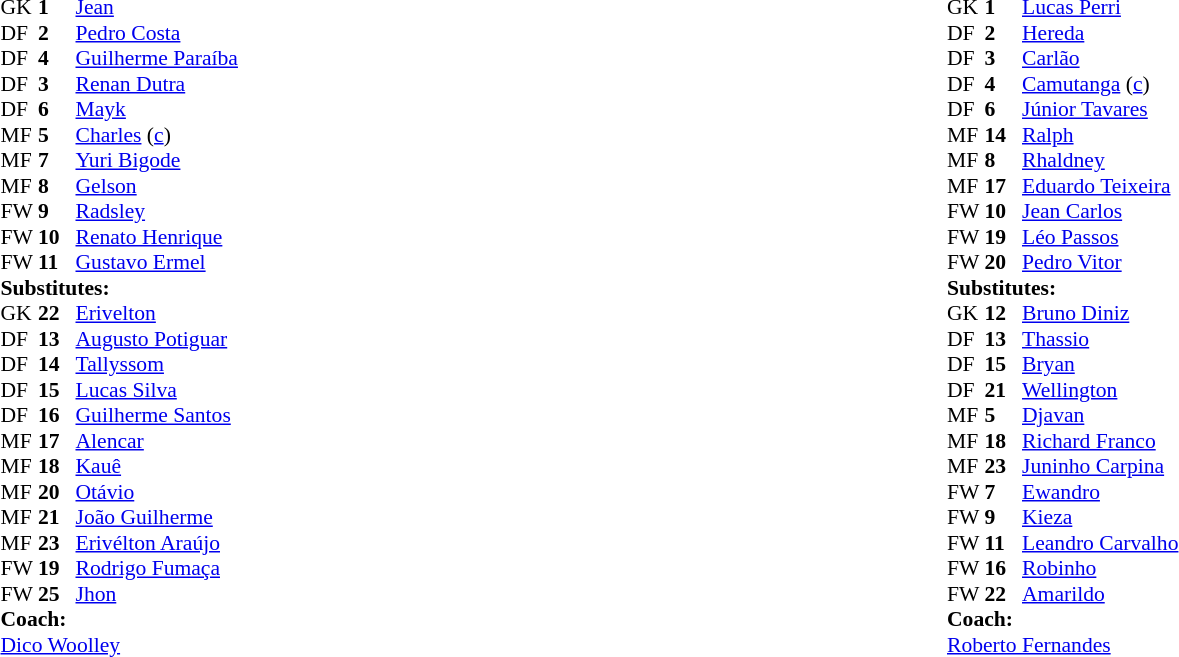<table width="100%">
<tr>
<td vstyle="text-align:top" width="40%"><br><table style="font-size:90%" cellspacing="0" cellpadding="0">
<tr>
<th width=25></th>
<th width=25></th>
</tr>
<tr>
<td>GK</td>
<td><strong>1</strong></td>
<td> <a href='#'>Jean</a></td>
</tr>
<tr>
<td>DF</td>
<td><strong>2</strong></td>
<td> <a href='#'>Pedro Costa</a></td>
</tr>
<tr>
<td>DF</td>
<td><strong>4</strong></td>
<td> <a href='#'>Guilherme Paraíba</a></td>
</tr>
<tr>
<td>DF</td>
<td><strong>3</strong></td>
<td> <a href='#'>Renan Dutra</a></td>
</tr>
<tr>
<td>DF</td>
<td><strong>6</strong></td>
<td> <a href='#'>Mayk</a></td>
<td></td>
<td></td>
</tr>
<tr>
<td>MF</td>
<td><strong>5</strong></td>
<td> <a href='#'>Charles</a> (<a href='#'>c</a>)</td>
<td></td>
</tr>
<tr>
<td>MF</td>
<td><strong>7</strong></td>
<td> <a href='#'>Yuri Bigode</a></td>
<td></td>
<td></td>
</tr>
<tr>
<td>MF</td>
<td><strong>8</strong></td>
<td> <a href='#'>Gelson</a></td>
<td></td>
<td></td>
</tr>
<tr>
<td>FW</td>
<td><strong>9</strong></td>
<td> <a href='#'>Radsley</a></td>
<td></td>
<td></td>
</tr>
<tr>
<td>FW</td>
<td><strong>10</strong></td>
<td> <a href='#'>Renato Henrique</a></td>
</tr>
<tr>
<td>FW</td>
<td><strong>11</strong></td>
<td> <a href='#'>Gustavo Ermel</a></td>
<td></td>
<td></td>
</tr>
<tr>
<td colspan=3><strong>Substitutes:</strong></td>
</tr>
<tr>
<td>GK</td>
<td><strong>22</strong></td>
<td> <a href='#'>Erivelton</a></td>
</tr>
<tr>
<td>DF</td>
<td><strong>13</strong></td>
<td> <a href='#'>Augusto Potiguar</a></td>
<td></td>
<td></td>
</tr>
<tr>
<td>DF</td>
<td><strong>14</strong></td>
<td> <a href='#'>Tallyssom</a></td>
</tr>
<tr>
<td>DF</td>
<td><strong>15</strong></td>
<td> <a href='#'>Lucas Silva</a></td>
</tr>
<tr>
<td>DF</td>
<td><strong>16</strong></td>
<td> <a href='#'>Guilherme Santos</a></td>
<td></td>
<td></td>
</tr>
<tr>
<td>MF</td>
<td><strong>17</strong></td>
<td> <a href='#'>Alencar</a></td>
<td></td>
<td></td>
</tr>
<tr>
<td>MF</td>
<td><strong>18</strong></td>
<td> <a href='#'>Kauê</a></td>
</tr>
<tr>
<td>MF</td>
<td><strong>20</strong></td>
<td> <a href='#'>Otávio</a></td>
</tr>
<tr>
<td>MF</td>
<td><strong>21</strong></td>
<td> <a href='#'>João Guilherme</a></td>
<td></td>
<td></td>
</tr>
<tr>
<td>MF</td>
<td><strong>23</strong></td>
<td> <a href='#'>Erivélton Araújo</a></td>
</tr>
<tr>
<td>FW</td>
<td><strong>19</strong></td>
<td> <a href='#'>Rodrigo Fumaça</a></td>
<td></td>
<td></td>
</tr>
<tr>
<td>FW</td>
<td><strong>25</strong></td>
<td> <a href='#'>Jhon</a></td>
</tr>
<tr>
<td colspan=3><strong>Coach:</strong></td>
</tr>
<tr>
<td colspan=4> <a href='#'>Dico Woolley</a></td>
<td></td>
</tr>
</table>
</td>
<td vstyle="text-align:top" width="40%"><br><table style="font-size:90%" cellspacing="0" cellpadding="0">
<tr>
<th width=25></th>
<th width=25></th>
</tr>
<tr>
<td>GK</td>
<td><strong>1</strong></td>
<td> <a href='#'>Lucas Perri</a></td>
</tr>
<tr>
<td>DF</td>
<td><strong>2</strong></td>
<td> <a href='#'>Hereda</a></td>
</tr>
<tr>
<td>DF</td>
<td><strong>3</strong></td>
<td> <a href='#'>Carlão</a></td>
</tr>
<tr>
<td>DF</td>
<td><strong>4</strong></td>
<td> <a href='#'>Camutanga</a> (<a href='#'>c</a>)</td>
</tr>
<tr>
<td>DF</td>
<td><strong>6</strong></td>
<td> <a href='#'>Júnior Tavares</a></td>
</tr>
<tr>
<td>MF</td>
<td><strong>14</strong></td>
<td> <a href='#'>Ralph</a></td>
<td></td>
<td></td>
</tr>
<tr>
<td>MF</td>
<td><strong>8</strong></td>
<td> <a href='#'>Rhaldney</a></td>
<td></td>
<td></td>
</tr>
<tr>
<td>MF</td>
<td><strong>17</strong></td>
<td> <a href='#'>Eduardo Teixeira</a></td>
<td></td>
<td></td>
</tr>
<tr>
<td>FW</td>
<td><strong>10</strong></td>
<td> <a href='#'>Jean Carlos</a></td>
<td></td>
</tr>
<tr>
<td>FW</td>
<td><strong>19</strong></td>
<td> <a href='#'>Léo Passos</a></td>
<td></td>
<td></td>
</tr>
<tr>
<td>FW</td>
<td><strong>20</strong></td>
<td> <a href='#'>Pedro Vitor</a></td>
<td></td>
<td></td>
</tr>
<tr>
<td colspan=3><strong>Substitutes:</strong></td>
</tr>
<tr>
<td>GK</td>
<td><strong>12</strong></td>
<td> <a href='#'>Bruno Diniz</a></td>
</tr>
<tr>
<td>DF</td>
<td><strong>13</strong></td>
<td> <a href='#'>Thassio</a></td>
<td></td>
</tr>
<tr>
<td>DF</td>
<td><strong>15</strong></td>
<td> <a href='#'>Bryan</a></td>
</tr>
<tr>
<td>DF</td>
<td><strong>21</strong></td>
<td> <a href='#'>Wellington</a></td>
</tr>
<tr>
<td>MF</td>
<td><strong>5</strong></td>
<td> <a href='#'>Djavan</a></td>
<td></td>
<td></td>
</tr>
<tr>
<td>MF</td>
<td><strong>18</strong></td>
<td> <a href='#'>Richard Franco</a></td>
<td></td>
<td></td>
</tr>
<tr>
<td>MF</td>
<td><strong>23</strong></td>
<td> <a href='#'>Juninho Carpina</a></td>
</tr>
<tr>
<td>FW</td>
<td><strong>7</strong></td>
<td> <a href='#'>Ewandro</a></td>
<td></td>
<td></td>
</tr>
<tr>
<td>FW</td>
<td><strong>9</strong></td>
<td> <a href='#'>Kieza</a></td>
</tr>
<tr>
<td>FW</td>
<td><strong>11</strong></td>
<td> <a href='#'>Leandro Carvalho</a></td>
<td></td>
<td></td>
</tr>
<tr>
<td>FW</td>
<td><strong>16</strong></td>
<td> <a href='#'>Robinho</a></td>
<td></td>
<td></td>
</tr>
<tr>
<td>FW</td>
<td><strong>22</strong></td>
<td> <a href='#'>Amarildo</a></td>
</tr>
<tr>
<td colspan=3><strong>Coach:</strong></td>
</tr>
<tr>
<td colspan=4> <a href='#'>Roberto Fernandes</a></td>
</tr>
</table>
</td>
</tr>
</table>
